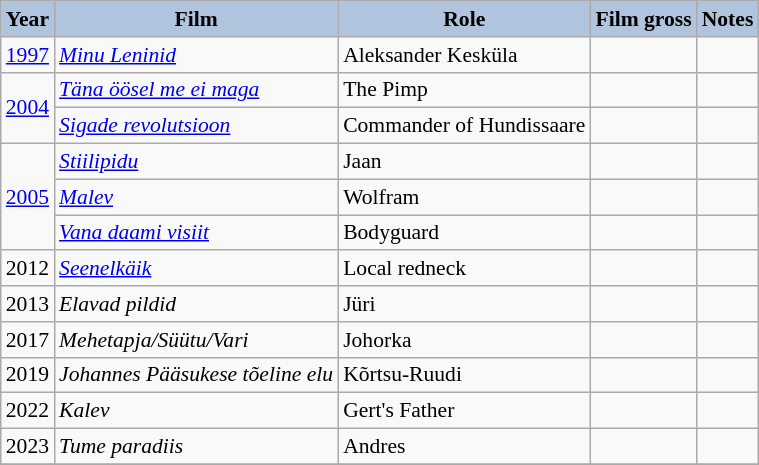<table class="wikitable" style="font-size:90%;">
<tr>
<th style="background:#B0C4DE;">Year</th>
<th style="background:#B0C4DE;">Film</th>
<th style="background:#B0C4DE;">Role</th>
<th style="background:#B0C4DE;">Film gross</th>
<th style="background:#B0C4DE;">Notes</th>
</tr>
<tr>
<td><a href='#'>1997</a></td>
<td><em><a href='#'>Minu Leninid</a></em></td>
<td>Aleksander Kesküla</td>
<td></td>
<td></td>
</tr>
<tr>
<td rowspan="2"><a href='#'>2004</a></td>
<td><em><a href='#'>Täna öösel me ei maga</a></em></td>
<td>The Pimp</td>
<td></td>
<td></td>
</tr>
<tr>
<td><em><a href='#'>Sigade revolutsioon</a></em></td>
<td>Commander of Hundissaare</td>
<td></td>
<td></td>
</tr>
<tr>
<td rowspan="3"><a href='#'>2005</a></td>
<td><em><a href='#'>Stiilipidu</a></em></td>
<td>Jaan</td>
<td></td>
<td></td>
</tr>
<tr>
<td><em><a href='#'>Malev</a></em></td>
<td>Wolfram</td>
<td></td>
<td></td>
</tr>
<tr>
<td><em><a href='#'>Vana daami visiit</a></em></td>
<td>Bodyguard</td>
<td></td>
<td></td>
</tr>
<tr>
<td>2012</td>
<td><em><a href='#'>Seenelkäik</a></em></td>
<td>Local redneck</td>
<td></td>
<td></td>
</tr>
<tr>
<td>2013</td>
<td><em>Elavad pildid</em></td>
<td>Jüri</td>
<td></td>
<td></td>
</tr>
<tr>
<td>2017</td>
<td><em>Mehetapja/Süütu/Vari</em></td>
<td>Johorka</td>
<td></td>
<td></td>
</tr>
<tr>
<td>2019</td>
<td><em>Johannes Pääsukese tõeline elu</em></td>
<td>Kõrtsu-Ruudi</td>
<td></td>
<td></td>
</tr>
<tr>
<td>2022</td>
<td><em>Kalev</em></td>
<td>Gert's Father</td>
<td></td>
<td></td>
</tr>
<tr>
<td>2023</td>
<td><em>Tume paradiis</em></td>
<td>Andres</td>
<td></td>
<td></td>
</tr>
<tr>
</tr>
</table>
